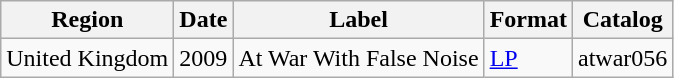<table class="wikitable">
<tr>
<th>Region</th>
<th>Date</th>
<th>Label</th>
<th>Format</th>
<th>Catalog</th>
</tr>
<tr>
<td>United Kingdom</td>
<td>2009</td>
<td>At War With False Noise</td>
<td><a href='#'>LP</a></td>
<td>atwar056</td>
</tr>
</table>
